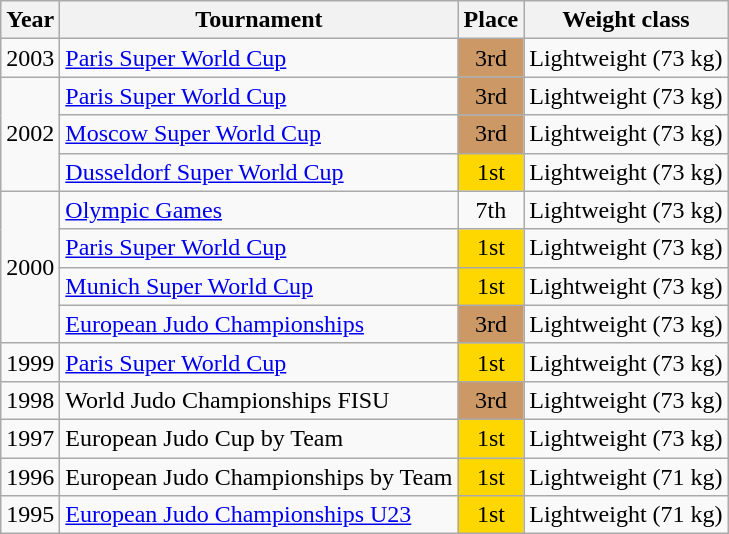<table class=wikitable>
<tr>
<th>Year</th>
<th>Tournament</th>
<th>Place</th>
<th>Weight class</th>
</tr>
<tr>
<td>2003</td>
<td><a href='#'>Paris Super World Cup</a></td>
<td bgcolor="cc9966" align="center">3rd</td>
<td>Lightweight (73 kg)</td>
</tr>
<tr>
<td rowspan=3>2002</td>
<td><a href='#'>Paris Super World Cup</a></td>
<td bgcolor="cc9966" align="center">3rd</td>
<td>Lightweight (73 kg)</td>
</tr>
<tr>
<td><a href='#'>Moscow Super World Cup</a></td>
<td bgcolor="cc9966" align="center">3rd</td>
<td>Lightweight (73 kg)</td>
</tr>
<tr>
<td><a href='#'>Dusseldorf Super World Cup</a></td>
<td bgcolor=gold align="center">1st</td>
<td>Lightweight (73 kg)</td>
</tr>
<tr>
<td rowspan=4>2000</td>
<td><a href='#'>Olympic Games</a></td>
<td align="center">7th</td>
<td>Lightweight (73 kg)</td>
</tr>
<tr>
<td><a href='#'>Paris Super World Cup</a></td>
<td bgcolor=gold align="center">1st</td>
<td>Lightweight (73 kg)</td>
</tr>
<tr>
<td><a href='#'>Munich Super World Cup</a></td>
<td bgcolor=gold align="center">1st</td>
<td>Lightweight (73 kg)</td>
</tr>
<tr>
<td><a href='#'>European Judo Championships</a></td>
<td bgcolor="cc9966" align="center">3rd</td>
<td>Lightweight (73 kg)</td>
</tr>
<tr>
<td>1999</td>
<td><a href='#'>Paris Super World Cup</a></td>
<td bgcolor=gold align="center">1st</td>
<td>Lightweight (73 kg)</td>
</tr>
<tr>
<td>1998</td>
<td>World Judo Championships FISU</td>
<td bgcolor="cc9966" align="center">3rd</td>
<td>Lightweight (73 kg)</td>
</tr>
<tr>
<td>1997</td>
<td>European Judo Cup by Team</td>
<td bgcolor=gold align="center">1st</td>
<td>Lightweight (73 kg)</td>
</tr>
<tr>
<td>1996</td>
<td>European Judo Championships by Team</td>
<td bgcolor=gold align="center">1st</td>
<td>Lightweight (71 kg)</td>
</tr>
<tr>
<td>1995</td>
<td><a href='#'>European Judo Championships U23</a></td>
<td bgcolor=gold align="center">1st</td>
<td>Lightweight (71 kg)</td>
</tr>
</table>
